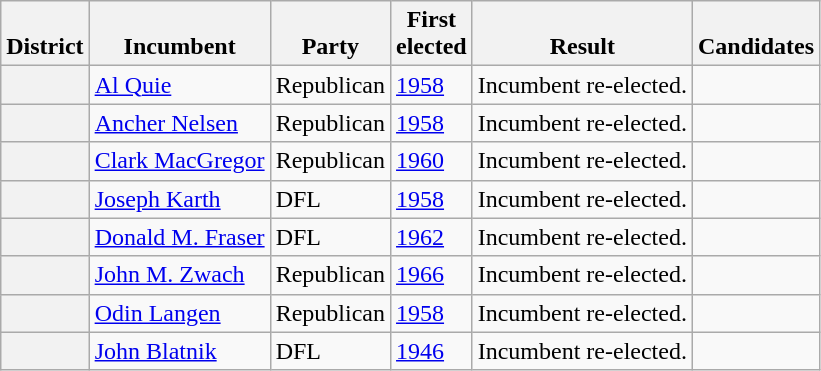<table class=wikitable>
<tr valign=bottom>
<th>District</th>
<th>Incumbent</th>
<th>Party</th>
<th>First<br>elected</th>
<th>Result</th>
<th>Candidates</th>
</tr>
<tr>
<th></th>
<td><a href='#'>Al Quie</a></td>
<td>Republican</td>
<td><a href='#'>1958</a></td>
<td>Incumbent re-elected.</td>
<td nowrap></td>
</tr>
<tr>
<th></th>
<td><a href='#'>Ancher Nelsen</a></td>
<td>Republican</td>
<td><a href='#'>1958</a></td>
<td>Incumbent re-elected.</td>
<td nowrap></td>
</tr>
<tr>
<th></th>
<td><a href='#'>Clark MacGregor</a></td>
<td>Republican</td>
<td><a href='#'>1960</a></td>
<td>Incumbent re-elected.</td>
<td nowrap></td>
</tr>
<tr>
<th></th>
<td><a href='#'>Joseph Karth</a></td>
<td>DFL</td>
<td><a href='#'>1958</a></td>
<td>Incumbent re-elected.</td>
<td nowrap></td>
</tr>
<tr>
<th></th>
<td><a href='#'>Donald M. Fraser</a></td>
<td>DFL</td>
<td><a href='#'>1962</a></td>
<td>Incumbent re-elected.</td>
<td nowrap></td>
</tr>
<tr>
<th></th>
<td><a href='#'>John M. Zwach</a></td>
<td>Republican</td>
<td><a href='#'>1966</a></td>
<td>Incumbent re-elected.</td>
<td nowrap></td>
</tr>
<tr>
<th></th>
<td><a href='#'>Odin Langen</a></td>
<td>Republican</td>
<td><a href='#'>1958</a></td>
<td>Incumbent re-elected.</td>
<td nowrap></td>
</tr>
<tr>
<th></th>
<td><a href='#'>John Blatnik</a></td>
<td>DFL</td>
<td><a href='#'>1946</a></td>
<td>Incumbent re-elected.</td>
<td nowrap></td>
</tr>
</table>
